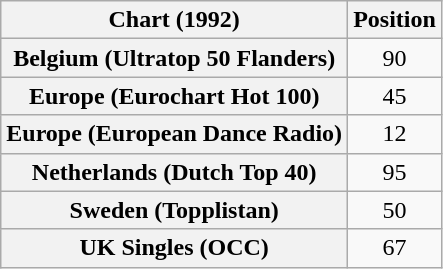<table class="wikitable sortable plainrowheaders" style="text-align:center">
<tr>
<th>Chart (1992)</th>
<th>Position</th>
</tr>
<tr>
<th scope="row">Belgium (Ultratop 50 Flanders)</th>
<td>90</td>
</tr>
<tr>
<th scope="row">Europe (Eurochart Hot 100)</th>
<td>45</td>
</tr>
<tr>
<th scope="row">Europe (European Dance Radio)</th>
<td>12</td>
</tr>
<tr>
<th scope="row">Netherlands (Dutch Top 40)</th>
<td>95</td>
</tr>
<tr>
<th scope="row">Sweden (Topplistan)</th>
<td>50</td>
</tr>
<tr>
<th scope="row">UK Singles (OCC)</th>
<td>67</td>
</tr>
</table>
